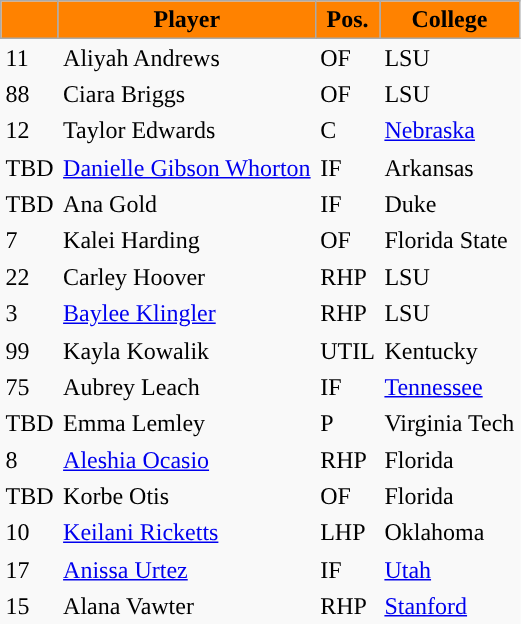<table class="wikitable" style="border:none;">
<tr>
<th style="background:#FF8200; color:#000; "></th>
<th style="background:#FF8200; color:#000; ">Player</th>
<th style="background:#FF8200; color:#000; ">Pos.</th>
<th style="background:#FF8200; color:#000; ">College</th>
</tr>
<tr>
<td style="border:none">11</td>
<td style="border:none; text-align:left">Aliyah Andrews</td>
<td style="border:none">OF</td>
<td style="border:none; text-align:left">LSU</td>
</tr>
<tr>
<td style="border:none">88</td>
<td style="border:none; text-align:left">Ciara Briggs</td>
<td style="border:none">OF</td>
<td style="border:none; text-align:left">LSU</td>
</tr>
<tr>
<td style="border:none">12</td>
<td style="border:none; text-align:left">Taylor Edwards</td>
<td style="border:none">C</td>
<td style="border:none; text-align:left"><a href='#'>Nebraska</a></td>
</tr>
<tr>
<td style="border:none">TBD</td>
<td style="border:none; text-align:left"><a href='#'>Danielle Gibson Whorton</a></td>
<td style="border:none">IF</td>
<td style="border:none; text-align:left">Arkansas</td>
</tr>
<tr>
<td style="border:none">TBD</td>
<td style="border:none; text-align:left">Ana Gold</td>
<td style="border:none">IF</td>
<td style="border:none; text-align:left">Duke</td>
</tr>
<tr>
<td style="border:none">7</td>
<td style="border:none; text-align:left">Kalei Harding</td>
<td style="border:none">OF</td>
<td style="border:none; text-align:left">Florida State</td>
</tr>
<tr>
<td style="border:none">22</td>
<td style="border:none; text-align:left">Carley Hoover</td>
<td style="border:none">RHP</td>
<td style="border:none; text-align:left">LSU</td>
</tr>
<tr>
<td style="border:none">3</td>
<td style="border:none; text-align:left"><a href='#'>Baylee Klingler</a></td>
<td style="border:none">RHP</td>
<td style="border:none; text-align:left">LSU</td>
</tr>
<tr>
<td style="border:none">99</td>
<td style="border:none; text-align:left">Kayla Kowalik</td>
<td style="border:none">UTIL</td>
<td style="border:none; text-align:left">Kentucky</td>
</tr>
<tr>
<td style="border:none">75</td>
<td style="border:none; text-align:left">Aubrey Leach</td>
<td style="border:none">IF</td>
<td style="border:none; text-align:left"><a href='#'>Tennessee</a></td>
</tr>
<tr>
<td style="border:none">TBD</td>
<td style="border:none; text-align:left">Emma Lemley</td>
<td style="border:none">P</td>
<td style="border:none; text-align:left">Virginia Tech</td>
</tr>
<tr>
<td style="border:none">8</td>
<td style="border:none; text-align:left"><a href='#'>Aleshia Ocasio</a></td>
<td style="border:none">RHP</td>
<td style="border:none; text-align:left">Florida</td>
</tr>
<tr>
<td style="border:none">TBD</td>
<td style="border:none; text-align:left">Korbe Otis</td>
<td style="border:none">OF</td>
<td style="border:none; text-align:left">Florida</td>
</tr>
<tr>
<td style="border:none">10</td>
<td style="border:none; text-align:left"><a href='#'>Keilani Ricketts</a></td>
<td style="border:none">LHP</td>
<td style="border:none; text-align:left">Oklahoma</td>
</tr>
<tr>
<td style="border:none">17</td>
<td style="border:none; text-align:left"><a href='#'>Anissa Urtez</a></td>
<td style="border:none">IF</td>
<td style="border:none; text-align:left"><a href='#'>Utah</a></td>
</tr>
<tr>
<td style="border:none">15</td>
<td style="border:none; text-align:left">Alana Vawter</td>
<td style="border:none">RHP</td>
<td style="border:none; text-align:left"><a href='#'>Stanford</a></td>
</tr>
</table>
